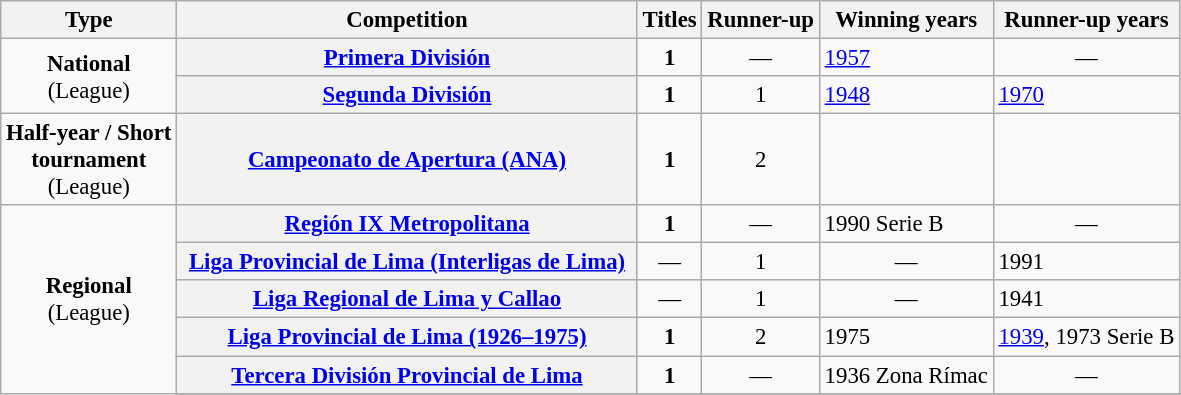<table class="wikitable plainrowheaders" style="font-size:95%; text-align:center;">
<tr>
<th>Type</th>
<th width=300px>Competition</th>
<th>Titles</th>
<th>Runner-up</th>
<th>Winning years</th>
<th>Runner-up years</th>
</tr>
<tr>
<td rowspan=2><strong>National</strong><br>(League)</td>
<th scope=col><a href='#'>Primera División</a></th>
<td><strong>1</strong></td>
<td style="text-align:center;">—</td>
<td align="left"><a href='#'>1957</a></td>
<td style="text-align:center;">—</td>
</tr>
<tr>
<th scope=col><a href='#'>Segunda División</a></th>
<td><strong>1</strong></td>
<td>1</td>
<td align="left"><a href='#'>1948</a></td>
<td align="left"><a href='#'>1970</a></td>
</tr>
<tr>
<td rowspan=1><strong>Half-year / Short<br>tournament</strong><br>(League)</td>
<th scope=col><a href='#'>Campeonato de Apertura (ANA)</a></th>
<td><strong>1</strong></td>
<td>2</td>
<td></td>
<td></td>
</tr>
<tr>
<td rowspan=6><strong>Regional</strong><br>(League)</td>
<th scope=col><a href='#'>Región IX Metropolitana</a></th>
<td><strong>1</strong></td>
<td style="text-align:center;">—</td>
<td align="left">1990 Serie B</td>
<td style="text-align:center;">—</td>
</tr>
<tr>
<th scope=col><a href='#'>Liga Provincial de Lima (Interligas de Lima)</a></th>
<td style="text-align:center;">—</td>
<td>1</td>
<td style="text-align:center;">—</td>
<td align="left">1991</td>
</tr>
<tr>
<th scope=col><a href='#'>Liga Regional de Lima y Callao</a></th>
<td style="text-align:center;">—</td>
<td>1</td>
<td style="text-align:center;">—</td>
<td align="left">1941</td>
</tr>
<tr>
<th scope=col><a href='#'>Liga Provincial de Lima (1926–1975)</a></th>
<td><strong>1</strong></td>
<td>2</td>
<td align="left">1975</td>
<td align="left"><a href='#'>1939</a>, 1973 Serie B</td>
</tr>
<tr>
<th scope=col><a href='#'>Tercera División Provincial de Lima</a></th>
<td><strong>1</strong></td>
<td style="text-align:center;">—</td>
<td align="left">1936 Zona Rímac</td>
<td style="text-align:center;">—</td>
</tr>
<tr>
</tr>
</table>
